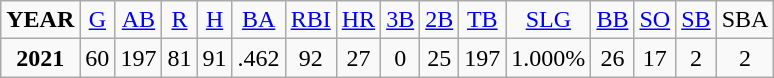<table class="wikitable">
<tr align=center>
<td><strong>YEAR</strong></td>
<td><a href='#'>G</a></td>
<td><a href='#'>AB</a></td>
<td><a href='#'>R</a></td>
<td><a href='#'>H</a></td>
<td><a href='#'>BA</a></td>
<td><a href='#'>RBI</a></td>
<td><a href='#'>HR</a></td>
<td><a href='#'>3B</a></td>
<td><a href='#'>2B</a></td>
<td><a href='#'>TB</a></td>
<td><a href='#'>SLG</a></td>
<td><a href='#'>BB</a></td>
<td><a href='#'>SO</a></td>
<td><a href='#'>SB</a></td>
<td>SBA</td>
</tr>
<tr align=center>
<td><strong>2021</strong></td>
<td>60</td>
<td>197</td>
<td>81</td>
<td>91</td>
<td>.462</td>
<td>92</td>
<td>27</td>
<td>0</td>
<td>25</td>
<td>197</td>
<td>1.000%</td>
<td>26</td>
<td>17</td>
<td>2</td>
<td>2</td>
</tr>
</table>
